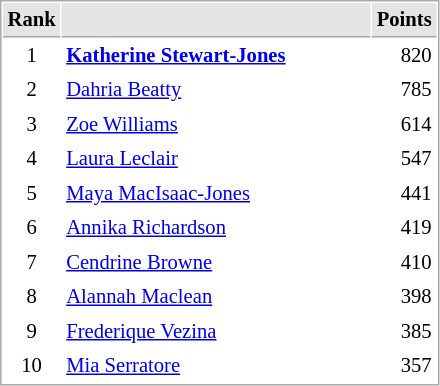<table cellspacing="1" cellpadding="3" style="border:1px solid #AAAAAA;font-size:86%">
<tr style="background-color: #E4E4E4;">
<th style="border-bottom:1px solid #AAAAAA" width=10>Rank</th>
<th style="border-bottom:1px solid #AAAAAA" width=200></th>
<th style="border-bottom:1px solid #AAAAAA" width=20 align=right>Points</th>
</tr>
<tr>
<td align=center>1</td>
<td> <strong><a href='#'>Katherine Stewart-Jones</a></strong></td>
<td align=right>820</td>
</tr>
<tr>
<td align=center>2</td>
<td> <a href='#'>Dahria Beatty</a></td>
<td align=right>785</td>
</tr>
<tr>
<td align=center>3</td>
<td> <a href='#'>Zoe Williams</a></td>
<td align=right>614</td>
</tr>
<tr>
<td align=center>4</td>
<td> <a href='#'>Laura Leclair</a></td>
<td align=right>547</td>
</tr>
<tr>
<td align=center>5</td>
<td> <a href='#'>Maya MacIsaac-Jones</a></td>
<td align=right>441</td>
</tr>
<tr>
<td align=center>6</td>
<td> <a href='#'>Annika Richardson</a></td>
<td align=right>419</td>
</tr>
<tr>
<td align=center>7</td>
<td> <a href='#'>Cendrine Browne</a></td>
<td align=right>410</td>
</tr>
<tr>
<td align=center>8</td>
<td> <a href='#'>Alannah Maclean</a></td>
<td align=right>398</td>
</tr>
<tr>
<td align=center>9</td>
<td> <a href='#'>Frederique Vezina</a></td>
<td align=right>385</td>
</tr>
<tr>
<td align=center>10</td>
<td> <a href='#'>Mia Serratore</a></td>
<td align=right>357</td>
</tr>
</table>
